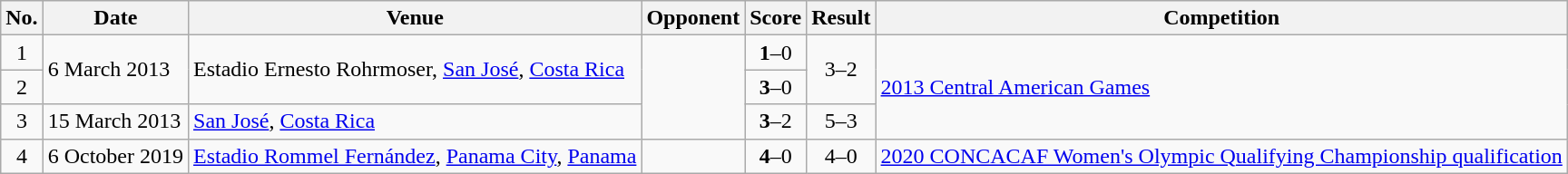<table class="wikitable">
<tr>
<th>No.</th>
<th>Date</th>
<th>Venue</th>
<th>Opponent</th>
<th>Score</th>
<th>Result</th>
<th>Competition</th>
</tr>
<tr>
<td style="text-align:center;">1</td>
<td rowspan=2>6 March 2013</td>
<td rowspan=2>Estadio Ernesto Rohrmoser, <a href='#'>San José</a>, <a href='#'>Costa Rica</a></td>
<td rowspan=3></td>
<td style="text-align:center;"><strong>1</strong>–0</td>
<td rowspan=2 style="text-align:center;">3–2</td>
<td rowspan=3><a href='#'>2013 Central American Games</a></td>
</tr>
<tr style="text-align:center;">
<td>2</td>
<td><strong>3</strong>–0</td>
</tr>
<tr>
<td style="text-align:center;">3</td>
<td>15 March 2013</td>
<td><a href='#'>San José</a>, <a href='#'>Costa Rica</a></td>
<td style="text-align:center;"><strong>3</strong>–2</td>
<td style="text-align:center;">5–3</td>
</tr>
<tr>
<td style="text-align:center;">4</td>
<td>6 October 2019</td>
<td><a href='#'>Estadio Rommel Fernández</a>, <a href='#'>Panama City</a>, <a href='#'>Panama</a></td>
<td></td>
<td style="text-align:center;"><strong>4</strong>–0</td>
<td style="text-align:center;">4–0</td>
<td><a href='#'>2020 CONCACAF Women's Olympic Qualifying Championship qualification</a></td>
</tr>
</table>
